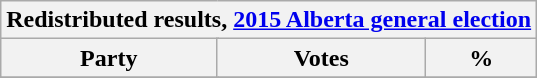<table class="wikitable">
<tr>
<th colspan="5" align=center>Redistributed results, <a href='#'>2015 Alberta general election</a></th>
</tr>
<tr>
<th colspan=2>Party</th>
<th>Votes</th>
<th>%</th>
</tr>
<tr>
</tr>
</table>
